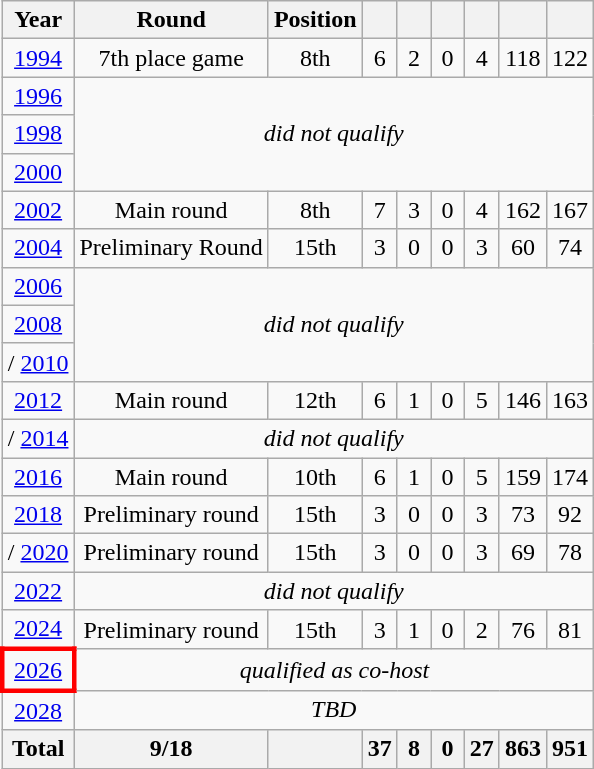<table class="wikitable" style="text-align: center;">
<tr>
<th>Year</th>
<th>Round</th>
<th>Position</th>
<th width="15"></th>
<th width="15"></th>
<th width="15"></th>
<th width="15"></th>
<th></th>
<th></th>
</tr>
<tr>
<td> <a href='#'>1994</a></td>
<td>7th place game</td>
<td>8th</td>
<td>6</td>
<td>2</td>
<td>0</td>
<td>4</td>
<td>118</td>
<td>122</td>
</tr>
<tr>
<td> <a href='#'>1996</a></td>
<td colspan=8 rowspan=3><em>did not qualify</em></td>
</tr>
<tr>
<td> <a href='#'>1998</a></td>
</tr>
<tr>
<td> <a href='#'>2000</a></td>
</tr>
<tr>
<td> <a href='#'>2002</a></td>
<td>Main round</td>
<td>8th</td>
<td>7</td>
<td>3</td>
<td>0</td>
<td>4</td>
<td>162</td>
<td>167</td>
</tr>
<tr>
<td> <a href='#'>2004</a></td>
<td>Preliminary Round</td>
<td>15th</td>
<td>3</td>
<td>0</td>
<td>0</td>
<td>3</td>
<td>60</td>
<td>74</td>
</tr>
<tr>
<td> <a href='#'>2006</a></td>
<td colspan=8 rowspan=3><em>did not qualify</em></td>
</tr>
<tr>
<td> <a href='#'>2008</a></td>
</tr>
<tr>
<td>/ <a href='#'>2010</a></td>
</tr>
<tr>
<td> <a href='#'>2012</a></td>
<td>Main round</td>
<td>12th</td>
<td>6</td>
<td>1</td>
<td>0</td>
<td>5</td>
<td>146</td>
<td>163</td>
</tr>
<tr>
<td>/ <a href='#'>2014</a></td>
<td colspan=8><em>did not qualify</em></td>
</tr>
<tr>
<td> <a href='#'>2016</a></td>
<td>Main round</td>
<td>10th</td>
<td>6</td>
<td>1</td>
<td>0</td>
<td>5</td>
<td>159</td>
<td>174</td>
</tr>
<tr>
<td> <a href='#'>2018</a></td>
<td>Preliminary round</td>
<td>15th</td>
<td>3</td>
<td>0</td>
<td>0</td>
<td>3</td>
<td>73</td>
<td>92</td>
</tr>
<tr>
<td>/ <a href='#'>2020</a></td>
<td>Preliminary round</td>
<td>15th</td>
<td>3</td>
<td>0</td>
<td>0</td>
<td>3</td>
<td>69</td>
<td>78</td>
</tr>
<tr>
<td> <a href='#'>2022</a></td>
<td colspan=8><em>did not qualify</em></td>
</tr>
<tr>
<td> <a href='#'>2024</a></td>
<td>Preliminary round</td>
<td>15th</td>
<td>3</td>
<td>1</td>
<td>0</td>
<td>2</td>
<td>76</td>
<td>81</td>
</tr>
<tr>
<td style="border: 3px solid red"> <a href='#'>2026</a></td>
<td colspan=8><em>qualified as co-host</em></td>
</tr>
<tr>
<td> <a href='#'>2028</a></td>
<td colspan=8><em>TBD</em></td>
</tr>
<tr>
<th>Total</th>
<th>9/18</th>
<th></th>
<th>37</th>
<th>8</th>
<th>0</th>
<th>27</th>
<th>863</th>
<th>951</th>
</tr>
</table>
